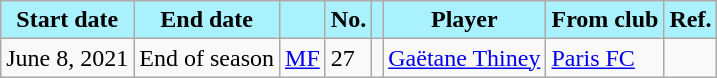<table class="wikitable sortable">
<tr>
<th style="background:#A9F1FD; color:#000000;">Start date</th>
<th style="background:#A9F1FD; color:#000000;">End date</th>
<th style="background:#A9F1FD; color:#000000;"></th>
<th style="background:#A9F1FD; color:#000000;">No.</th>
<th style="background:#A9F1FD; color:#000000;"></th>
<th style="background:#A9F1FD; color:#000000;">Player</th>
<th style="background:#A9F1FD; color:#000000;">From club</th>
<th style="background:#A9F1FD; color:#000000;">Ref.</th>
</tr>
<tr>
<td>June 8, 2021</td>
<td>End of season</td>
<td><a href='#'>MF</a></td>
<td>27</td>
<td></td>
<td><a href='#'>Gaëtane Thiney</a></td>
<td> <a href='#'>Paris FC</a></td>
<td></td>
</tr>
</table>
